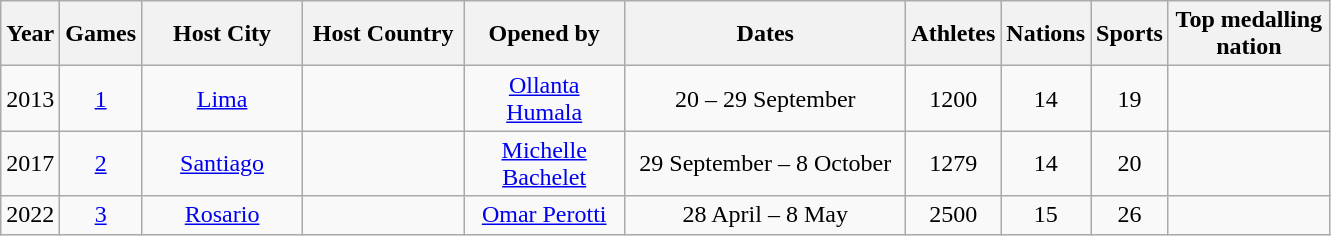<table class="wikitable" style="text-align:center">
<tr>
<th width=20>Year</th>
<th width=20>Games</th>
<th width=100>Host City</th>
<th width=100>Host Country</th>
<th width=100>Opened by</th>
<th width=180>Dates</th>
<th width=20>Athletes</th>
<th width=20>Nations</th>
<th width=20>Sports</th>
<th width=100>Top medalling<br>nation</th>
</tr>
<tr>
<td>2013</td>
<td><a href='#'>1</a></td>
<td><a href='#'>Lima</a></td>
<td align="left"></td>
<td><a href='#'>Ollanta Humala</a></td>
<td>20 – 29 September</td>
<td>1200</td>
<td>14</td>
<td>19</td>
<td align="left"></td>
</tr>
<tr>
<td>2017</td>
<td><a href='#'>2</a></td>
<td><a href='#'>Santiago</a></td>
<td align="left"></td>
<td><a href='#'>Michelle Bachelet</a></td>
<td>29 September – 8 October</td>
<td>1279</td>
<td>14</td>
<td>20</td>
<td align="left"></td>
</tr>
<tr>
<td>2022</td>
<td><a href='#'>3</a></td>
<td><a href='#'>Rosario</a></td>
<td align="left"></td>
<td><a href='#'>Omar Perotti</a></td>
<td>28 April – 8 May</td>
<td>2500</td>
<td>15</td>
<td>26</td>
<td align="left"></td>
</tr>
</table>
